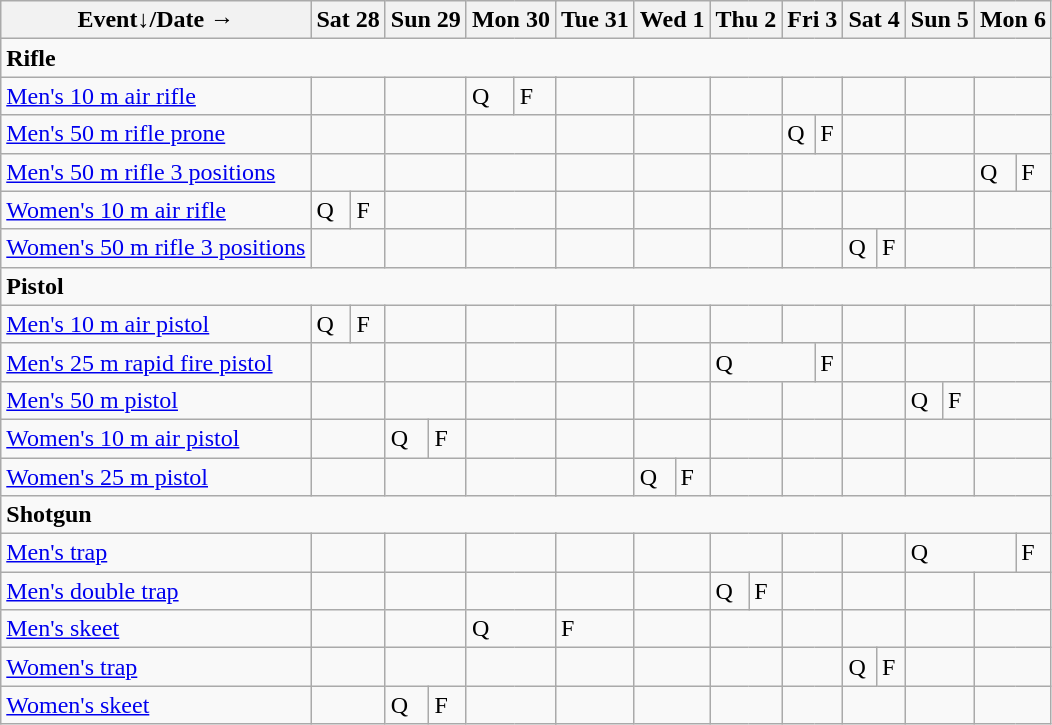<table class="wikitable olympic-schedule shooting">
<tr>
<th>Event↓/Date →</th>
<th colspan=2>Sat 28</th>
<th colspan=2>Sun 29</th>
<th colspan=2>Mon 30</th>
<th colspan=2>Tue 31</th>
<th colspan=2>Wed 1</th>
<th colspan=2>Thu 2</th>
<th colspan=2>Fri 3</th>
<th colspan=2>Sat 4</th>
<th colspan=2>Sun 5</th>
<th colspan=2>Mon 6</th>
</tr>
<tr>
<td colspan=21 class="event"><strong>Rifle</strong></td>
</tr>
<tr>
<td class="event"><a href='#'>Men's 10 m air rifle</a></td>
<td colspan=2></td>
<td colspan=2></td>
<td class="qualifiers">Q</td>
<td class="final">F</td>
<td colspan=2></td>
<td colspan=2></td>
<td colspan=2></td>
<td colspan=2></td>
<td colspan=2></td>
<td colspan=2></td>
<td colspan=2></td>
</tr>
<tr>
<td class="event"><a href='#'>Men's 50 m rifle prone</a></td>
<td colspan=2></td>
<td colspan=2></td>
<td colspan=2></td>
<td colspan=2></td>
<td colspan=2></td>
<td colspan=2></td>
<td class="qualifiers">Q</td>
<td class="final">F</td>
<td colspan=2></td>
<td colspan=2></td>
<td colspan=2></td>
</tr>
<tr>
<td class="event"><a href='#'>Men's 50 m rifle 3 positions</a></td>
<td colspan=2></td>
<td colspan=2></td>
<td colspan=2></td>
<td colspan=2></td>
<td colspan=2></td>
<td colspan=2></td>
<td colspan=2></td>
<td colspan=2></td>
<td colspan=2></td>
<td class="qualifiers">Q</td>
<td class="final">F</td>
</tr>
<tr>
<td class="event"><a href='#'>Women's 10 m air rifle</a></td>
<td class="qualifiers">Q</td>
<td class="final">F</td>
<td colspan=2></td>
<td colspan=2></td>
<td colspan=2></td>
<td colspan=2></td>
<td colspan=2></td>
<td colspan=2></td>
<td colspan=2></td>
<td colspan=2></td>
<td colspan=2></td>
</tr>
<tr>
<td class="event"><a href='#'>Women's 50 m rifle 3 positions</a></td>
<td colspan=2></td>
<td colspan=2></td>
<td colspan=2></td>
<td colspan=2></td>
<td colspan=2></td>
<td colspan=2></td>
<td colspan=2></td>
<td class="qualifiers">Q</td>
<td class="final">F</td>
<td colspan=2></td>
<td colspan=2></td>
</tr>
<tr>
<td colspan=21 class="event"><strong>Pistol</strong></td>
</tr>
<tr>
<td class="event"><a href='#'>Men's 10 m air pistol</a></td>
<td class="qualifiers">Q</td>
<td class="final">F</td>
<td colspan=2></td>
<td colspan=2></td>
<td colspan=2></td>
<td colspan=2></td>
<td colspan=2></td>
<td colspan=2></td>
<td colspan=2></td>
<td colspan=2></td>
<td colspan=2></td>
</tr>
<tr>
<td class="event"><a href='#'>Men's 25 m rapid fire pistol</a></td>
<td colspan=2></td>
<td colspan=2></td>
<td colspan=2></td>
<td colspan=2></td>
<td colspan=2></td>
<td colspan=3 class="qualifiers">Q</td>
<td class="final">F</td>
<td colspan=2></td>
<td colspan=2></td>
<td colspan=2></td>
</tr>
<tr>
<td class="event"><a href='#'>Men's 50 m pistol</a></td>
<td colspan=2></td>
<td colspan=2></td>
<td colspan=2></td>
<td colspan=2></td>
<td colspan=2></td>
<td colspan=2></td>
<td colspan=2></td>
<td colspan=2></td>
<td class="qualifiers">Q</td>
<td class="final">F</td>
<td colspan=2></td>
</tr>
<tr>
<td class="event"><a href='#'>Women's 10 m air pistol</a></td>
<td colspan=2></td>
<td class="qualifiers">Q</td>
<td class="final">F</td>
<td colspan=2></td>
<td colspan=2></td>
<td colspan=2></td>
<td colspan=2></td>
<td colspan=2></td>
<td colspan=2></td>
<td colspan=2></td>
<td colspan=2></td>
</tr>
<tr>
<td class="event"><a href='#'>Women's 25 m pistol</a></td>
<td colspan=2></td>
<td colspan=2></td>
<td colspan=2></td>
<td colspan=2></td>
<td class="qualifiers">Q</td>
<td class="final">F</td>
<td colspan=2></td>
<td colspan=2></td>
<td colspan=2></td>
<td colspan=2></td>
<td colspan=2></td>
</tr>
<tr>
<td colspan=21 class="event"><strong>Shotgun</strong></td>
</tr>
<tr>
<td class="event"><a href='#'>Men's trap</a></td>
<td colspan=2></td>
<td colspan=2></td>
<td colspan=2></td>
<td colspan=2></td>
<td colspan=2></td>
<td colspan=2></td>
<td colspan=2></td>
<td colspan=2></td>
<td colspan=3 class="qualifiers">Q</td>
<td class="final">F</td>
</tr>
<tr>
<td class="event"><a href='#'>Men's double trap</a></td>
<td colspan=2></td>
<td colspan=2></td>
<td colspan=2></td>
<td colspan=2></td>
<td colspan=2></td>
<td class="qualifiers">Q</td>
<td class="final">F</td>
<td colspan=2></td>
<td colspan=2></td>
<td colspan=2></td>
<td colspan=2></td>
</tr>
<tr>
<td class="event"><a href='#'>Men's skeet</a></td>
<td colspan=2></td>
<td colspan=2></td>
<td colspan=3 class="qualifiers">Q</td>
<td class="final">F</td>
<td colspan=2></td>
<td colspan=2></td>
<td colspan=2></td>
<td colspan=2></td>
<td colspan=2></td>
<td colspan=2></td>
</tr>
<tr>
<td class="event"><a href='#'>Women's trap</a></td>
<td colspan=2></td>
<td colspan=2></td>
<td colspan=2></td>
<td colspan=2></td>
<td colspan=2></td>
<td colspan=2></td>
<td colspan=2></td>
<td class="qualifiers">Q</td>
<td class="final">F</td>
<td colspan=2></td>
<td colspan=2></td>
</tr>
<tr>
<td class="event"><a href='#'>Women's skeet</a></td>
<td colspan=2></td>
<td class="qualifiers">Q</td>
<td class="final">F</td>
<td colspan=2></td>
<td colspan=2></td>
<td colspan=2></td>
<td colspan=2></td>
<td colspan=2></td>
<td colspan=2></td>
<td colspan=2></td>
<td colspan=2></td>
</tr>
</table>
